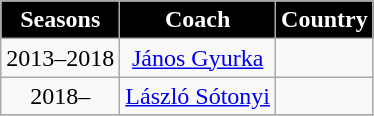<table class="wikitable" style="text-align: center">
<tr>
<th style="color:white; background:black">Seasons</th>
<th style="color:white; background:black">Coach</th>
<th style="color:white; background:black">Country</th>
</tr>
<tr>
<td style="text-align: center">2013–2018</td>
<td style="text-align: center"><a href='#'>János Gyurka</a></td>
<td style="text-align: center"></td>
</tr>
<tr>
<td style="text-align: center">2018–</td>
<td style="text-align: center"><a href='#'>László Sótonyi</a></td>
<td style="text-align: center"></td>
</tr>
<tr>
</tr>
</table>
